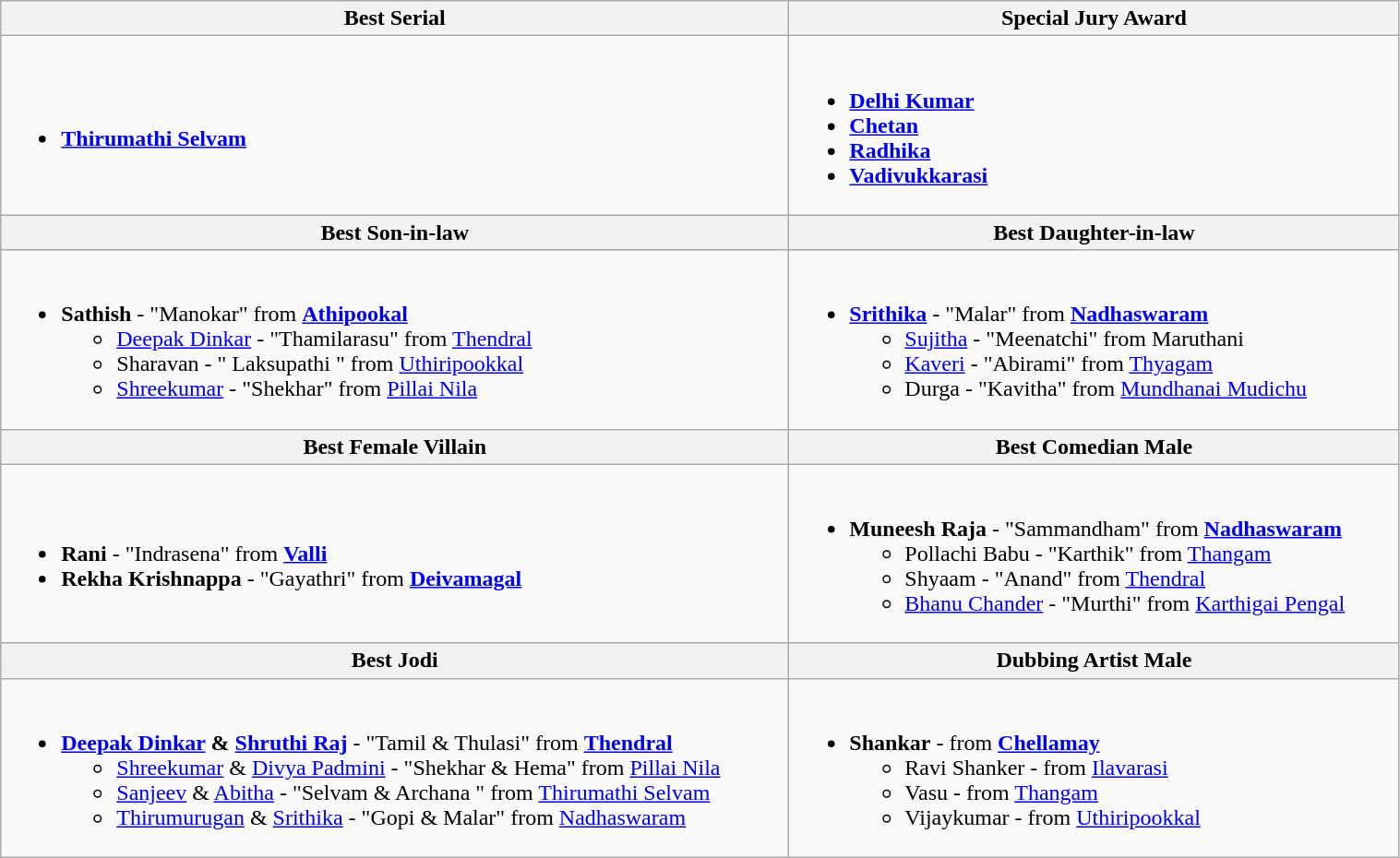<table class="wikitable" width="80%">
<tr>
<th align="center">Best Serial</th>
<th align="center">Special Jury Award</th>
</tr>
<tr>
<td><br><ul><li><strong><a href='#'>Thirumathi Selvam</a></strong></li></ul></td>
<td><br><ul><li><strong><a href='#'>Delhi Kumar</a></strong></li><li><strong><a href='#'>Chetan</a></strong></li><li><strong><a href='#'>Radhika</a></strong></li><li><strong><a href='#'>Vadivukkarasi</a></strong></li></ul></td>
</tr>
<tr>
<th align="center">Best Son-in-law</th>
<th align="center">Best Daughter-in-law</th>
</tr>
<tr>
<td><br><ul><li><strong>Sathish</strong> - "Manokar" from <strong><a href='#'>Athipookal</a></strong><ul><li><a href='#'>Deepak Dinkar</a> - "Thamilarasu" from <a href='#'>Thendral</a></li><li>Sharavan - " Laksupathi " from <a href='#'>Uthiripookkal</a></li><li><a href='#'>Shreekumar</a> - "Shekhar" from <a href='#'>Pillai Nila</a></li></ul></li></ul></td>
<td><br><ul><li><strong><a href='#'>Srithika</a></strong> - "Malar" from <strong><a href='#'>Nadhaswaram</a></strong><ul><li><a href='#'>Sujitha</a> - "Meenatchi" from Maruthani</li><li><a href='#'>Kaveri</a> - "Abirami" from <a href='#'>Thyagam</a></li><li>Durga - "Kavitha" from <a href='#'>Mundhanai Mudichu</a></li></ul></li></ul></td>
</tr>
<tr>
<th align="center">Best Female Villain</th>
<th align="center">Best Comedian Male</th>
</tr>
<tr>
<td><br><ul><li><strong>Rani</strong> - "Indrasena" from <strong><a href='#'>Valli</a></strong></li><li><strong>Rekha Krishnappa</strong> - "Gayathri" from <strong><a href='#'>Deivamagal</a></strong></li></ul></td>
<td><br><ul><li><strong>Muneesh Raja</strong> - "Sammandham" from <strong><a href='#'>Nadhaswaram</a></strong><ul><li>Pollachi Babu - "Karthik" from <a href='#'>Thangam</a></li><li>Shyaam - "Anand" from <a href='#'>Thendral</a></li><li><a href='#'>Bhanu Chander</a> - "Murthi" from <a href='#'>Karthigai Pengal</a></li></ul></li></ul></td>
</tr>
<tr>
<th align="center">Best Jodi</th>
<th align="center">Dubbing Artist Male</th>
</tr>
<tr>
<td><br><ul><li><strong><a href='#'>Deepak Dinkar</a> & <a href='#'>Shruthi Raj</a></strong> - "Tamil & Thulasi" from <strong><a href='#'>Thendral</a></strong><ul><li><a href='#'>Shreekumar</a> & <a href='#'>Divya Padmini</a> - "Shekhar & Hema" from <a href='#'>Pillai Nila</a></li><li><a href='#'>Sanjeev</a> & <a href='#'>Abitha</a> - "Selvam & Archana " from <a href='#'>Thirumathi Selvam</a></li><li><a href='#'>Thirumurugan</a> & <a href='#'>Srithika</a> - "Gopi & Malar" from <a href='#'>Nadhaswaram</a></li></ul></li></ul></td>
<td><br><ul><li><strong>Shankar</strong> - from <strong><a href='#'>Chellamay</a></strong><ul><li>Ravi Shanker - from <a href='#'>Ilavarasi</a></li><li>Vasu - from <a href='#'>Thangam</a></li><li>Vijaykumar - from <a href='#'>Uthiripookkal</a></li></ul></li></ul></td>
</tr>
</table>
